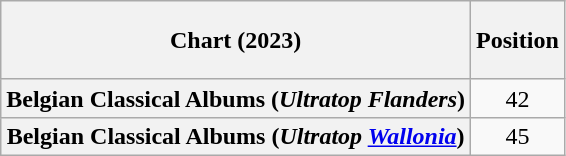<table class="wikitable sortable plainrowheaders">
<tr>
<th scope="col" height=45>Chart (2023)</th>
<th scope="col">Position</th>
</tr>
<tr>
<th scope="row">Belgian Classical Albums (<em>Ultratop Flanders</em>)</th>
<td style="text-align:center;">42</td>
</tr>
<tr>
<th scope="row">Belgian Classical Albums (<em>Ultratop <a href='#'>Wallonia</a></em>)</th>
<td style="text-align:center;">45</td>
</tr>
</table>
